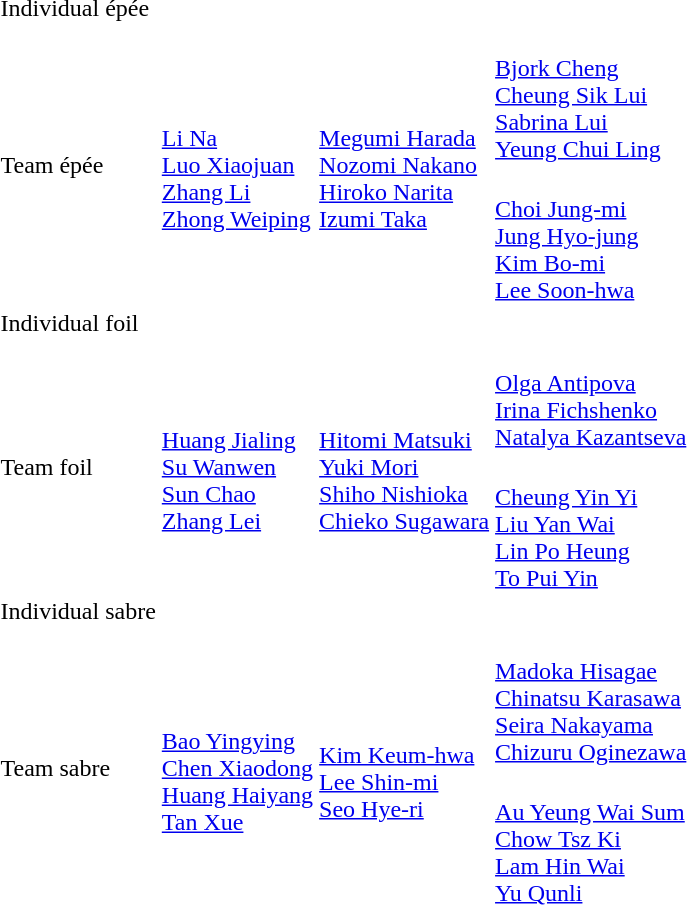<table>
<tr>
<td rowspan=2>Individual épée</td>
<td rowspan=2></td>
<td rowspan=2></td>
<td></td>
</tr>
<tr>
<td></td>
</tr>
<tr>
<td rowspan=2>Team épée</td>
<td rowspan=2><br><a href='#'>Li Na</a><br><a href='#'>Luo Xiaojuan</a><br><a href='#'>Zhang Li</a><br><a href='#'>Zhong Weiping</a></td>
<td rowspan=2><br><a href='#'>Megumi Harada</a><br><a href='#'>Nozomi Nakano</a><br><a href='#'>Hiroko Narita</a><br><a href='#'>Izumi Taka</a></td>
<td><br><a href='#'>Bjork Cheng</a><br><a href='#'>Cheung Sik Lui</a><br><a href='#'>Sabrina Lui</a><br><a href='#'>Yeung Chui Ling</a></td>
</tr>
<tr>
<td><br><a href='#'>Choi Jung-mi</a><br><a href='#'>Jung Hyo-jung</a><br><a href='#'>Kim Bo-mi</a><br><a href='#'>Lee Soon-hwa</a></td>
</tr>
<tr>
<td rowspan=2>Individual foil</td>
<td rowspan=2></td>
<td rowspan=2></td>
<td></td>
</tr>
<tr>
<td></td>
</tr>
<tr>
<td rowspan=2>Team foil</td>
<td rowspan=2><br><a href='#'>Huang Jialing</a><br><a href='#'>Su Wanwen</a><br><a href='#'>Sun Chao</a><br><a href='#'>Zhang Lei</a></td>
<td rowspan=2><br><a href='#'>Hitomi Matsuki</a><br><a href='#'>Yuki Mori</a><br><a href='#'>Shiho Nishioka</a><br><a href='#'>Chieko Sugawara</a></td>
<td><br><a href='#'>Olga Antipova</a><br><a href='#'>Irina Fichshenko</a><br><a href='#'>Natalya Kazantseva</a></td>
</tr>
<tr>
<td><br><a href='#'>Cheung Yin Yi</a><br><a href='#'>Liu Yan Wai</a><br><a href='#'>Lin Po Heung</a><br><a href='#'>To Pui Yin</a></td>
</tr>
<tr>
<td rowspan=2>Individual sabre</td>
<td rowspan=2></td>
<td rowspan=2></td>
<td></td>
</tr>
<tr>
<td></td>
</tr>
<tr>
<td rowspan=2>Team sabre</td>
<td rowspan=2><br><a href='#'>Bao Yingying</a><br><a href='#'>Chen Xiaodong</a><br><a href='#'>Huang Haiyang</a><br><a href='#'>Tan Xue</a></td>
<td rowspan=2><br><a href='#'>Kim Keum-hwa</a><br><a href='#'>Lee Shin-mi</a><br><a href='#'>Seo Hye-ri</a></td>
<td><br><a href='#'>Madoka Hisagae</a><br><a href='#'>Chinatsu Karasawa</a><br><a href='#'>Seira Nakayama</a><br><a href='#'>Chizuru Oginezawa</a></td>
</tr>
<tr>
<td><br><a href='#'>Au Yeung Wai Sum</a><br><a href='#'>Chow Tsz Ki</a><br><a href='#'>Lam Hin Wai</a><br><a href='#'>Yu Qunli</a></td>
</tr>
</table>
